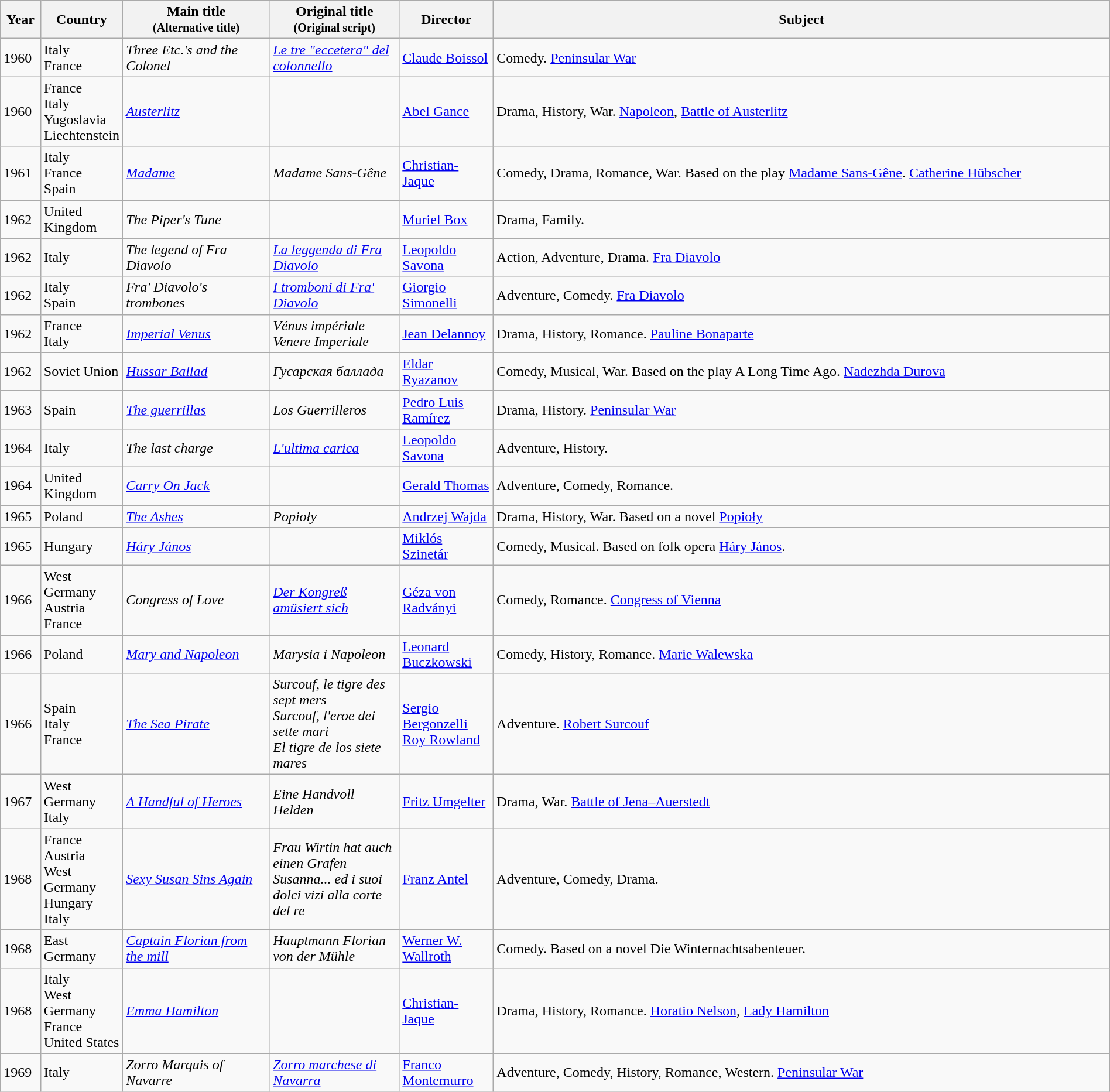<table class="wikitable sortable" style="width:100%;">
<tr>
<th>Year</th>
<th width= 80>Country</th>
<th class="unsortable" style="width:160px;">Main title<br><small>(Alternative title)</small></th>
<th class="unsortable" style="width:140px;">Original title<br><small>(Original script)</small></th>
<th width=100>Director</th>
<th class="unsortable">Subject</th>
</tr>
<tr>
<td>1960</td>
<td>Italy<br>France</td>
<td><em>Three Etc.'s and the Colonel</em></td>
<td><em><a href='#'>Le tre "eccetera" del colonnello</a></em></td>
<td><a href='#'>Claude Boissol</a></td>
<td>Comedy. <a href='#'>Peninsular War</a></td>
</tr>
<tr>
<td>1960</td>
<td>France<br>Italy<br>Yugoslavia<br>Liechtenstein</td>
<td><em><a href='#'>Austerlitz</a></em></td>
<td></td>
<td><a href='#'>Abel Gance</a></td>
<td>Drama, History, War. <a href='#'>Napoleon</a>, <a href='#'>Battle of Austerlitz</a></td>
</tr>
<tr>
<td>1961</td>
<td>Italy<br>France<br>Spain</td>
<td><em><a href='#'>Madame</a></em></td>
<td><em>Madame Sans-Gêne</em></td>
<td><a href='#'>Christian-Jaque</a></td>
<td>Comedy, Drama, Romance, War. Based on the play <a href='#'>Madame Sans-Gêne</a>. <a href='#'>Catherine Hübscher</a></td>
</tr>
<tr>
<td>1962</td>
<td>United Kingdom</td>
<td><em>The Piper's Tune</em></td>
<td></td>
<td><a href='#'>Muriel Box</a></td>
<td>Drama, Family.</td>
</tr>
<tr>
<td>1962</td>
<td>Italy</td>
<td><em>The legend of Fra Diavolo</em></td>
<td><em><a href='#'>La leggenda di Fra Diavolo</a></em></td>
<td><a href='#'>Leopoldo Savona</a></td>
<td>Action, Adventure, Drama. <a href='#'>Fra Diavolo</a></td>
</tr>
<tr>
<td>1962</td>
<td>Italy<br>Spain</td>
<td><em>Fra' Diavolo's trombones</em></td>
<td><em><a href='#'>I tromboni di Fra' Diavolo</a></em></td>
<td><a href='#'>Giorgio Simonelli</a></td>
<td>Adventure, Comedy. <a href='#'>Fra Diavolo</a></td>
</tr>
<tr>
<td>1962</td>
<td>France<br>Italy</td>
<td><em><a href='#'>Imperial Venus</a></em></td>
<td><em>Vénus impériale</em><br><em>Venere Imperiale</em></td>
<td><a href='#'>Jean Delannoy</a></td>
<td>Drama, History, Romance. <a href='#'>Pauline Bonaparte</a></td>
</tr>
<tr>
<td>1962</td>
<td>Soviet Union</td>
<td><em><a href='#'>Hussar Ballad</a></em></td>
<td><em>Гусарская баллада</em></td>
<td><a href='#'>Eldar Ryazanov</a></td>
<td>Comedy, Musical, War. Based on the play A Long Time Ago. <a href='#'>Nadezhda Durova</a></td>
</tr>
<tr>
<td>1963</td>
<td>Spain</td>
<td><em><a href='#'>The guerrillas</a></em></td>
<td><em>Los Guerrilleros</em></td>
<td><a href='#'>Pedro Luis Ramírez</a></td>
<td>Drama, History. <a href='#'>Peninsular War</a></td>
</tr>
<tr>
<td>1964</td>
<td>Italy</td>
<td><em>The last charge</em></td>
<td><em><a href='#'>L'ultima carica</a></em></td>
<td><a href='#'>Leopoldo Savona</a></td>
<td>Adventure, History.</td>
</tr>
<tr>
<td>1964</td>
<td>United Kingdom</td>
<td><em><a href='#'>Carry On Jack</a></em></td>
<td></td>
<td><a href='#'>Gerald Thomas</a></td>
<td>Adventure, Comedy, Romance.</td>
</tr>
<tr>
<td>1965</td>
<td>Poland</td>
<td><em><a href='#'>The Ashes</a></em></td>
<td><em>Popioły</em></td>
<td><a href='#'>Andrzej Wajda</a></td>
<td>Drama, History, War. Based on a novel <a href='#'>Popioły</a></td>
</tr>
<tr>
<td>1965</td>
<td>Hungary</td>
<td><em><a href='#'>Háry János</a></em></td>
<td></td>
<td><a href='#'>Miklós Szinetár</a></td>
<td>Comedy, Musical. Based on folk opera <a href='#'>Háry János</a>.</td>
</tr>
<tr>
<td>1966</td>
<td>West Germany<br>Austria<br>France</td>
<td><em>Congress of Love</em></td>
<td><em><a href='#'>Der Kongreß amüsiert sich</a></em></td>
<td><a href='#'>Géza von Radványi</a></td>
<td>Comedy, Romance. <a href='#'>Congress of Vienna</a></td>
</tr>
<tr>
<td>1966</td>
<td>Poland</td>
<td><em><a href='#'>Mary and Napoleon</a></em></td>
<td><em>Marysia i Napoleon</em></td>
<td><a href='#'>Leonard Buczkowski</a></td>
<td>Comedy, History, Romance. <a href='#'>Marie Walewska</a></td>
</tr>
<tr>
<td>1966</td>
<td>Spain<br>Italy<br>France</td>
<td><em><a href='#'>The Sea Pirate</a></em></td>
<td><em>Surcouf, le tigre des sept mers</em><br><em>Surcouf, l'eroe dei sette mari</em><br><em>El tigre de los siete mares</em></td>
<td><a href='#'>Sergio Bergonzelli</a><br> <a href='#'>Roy Rowland</a></td>
<td>Adventure. <a href='#'>Robert Surcouf</a></td>
</tr>
<tr>
<td>1967</td>
<td>West Germany<br>Italy</td>
<td><em><a href='#'>A Handful of Heroes</a></em></td>
<td><em>Eine Handvoll Helden</em></td>
<td><a href='#'>Fritz Umgelter</a></td>
<td>Drama, War. <a href='#'>Battle of Jena–Auerstedt</a></td>
</tr>
<tr>
<td>1968</td>
<td>France<br>Austria<br>West Germany<br>Hungary<br>Italy</td>
<td><em><a href='#'>Sexy Susan Sins Again</a></em></td>
<td><em>Frau Wirtin hat auch einen Grafen</em><br><em>Susanna... ed i suoi dolci vizi alla corte del re</em></td>
<td><a href='#'>Franz Antel</a></td>
<td>Adventure, Comedy, Drama.</td>
</tr>
<tr>
<td>1968</td>
<td>East Germany</td>
<td><em><a href='#'>Captain Florian from the mill</a></em></td>
<td><em>Hauptmann Florian von der Mühle</em></td>
<td><a href='#'>Werner W. Wallroth</a></td>
<td>Comedy. Based on a novel Die Winternachtsabenteuer.</td>
</tr>
<tr>
<td>1968</td>
<td>Italy<br>West Germany<br>France<br>United States</td>
<td><em><a href='#'>Emma Hamilton</a></em></td>
<td></td>
<td><a href='#'>Christian-Jaque</a></td>
<td>Drama, History, Romance. <a href='#'>Horatio Nelson</a>, <a href='#'>Lady Hamilton</a></td>
</tr>
<tr>
<td>1969</td>
<td>Italy</td>
<td><em>Zorro Marquis of Navarre</em></td>
<td><em><a href='#'>Zorro marchese di Navarra</a></em></td>
<td><a href='#'>Franco Montemurro</a></td>
<td>Adventure, Comedy, History, Romance, Western. <a href='#'>Peninsular War</a></td>
</tr>
</table>
